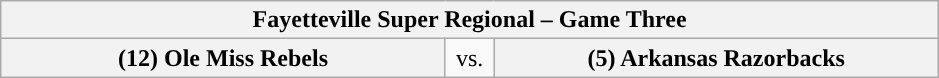<table class="wikitable">
<tr>
<th style="width: 604px;" colspan=3>Fayetteville Super Regional – Game Three</th>
</tr>
<tr>
<th style="width: 289px; ">(12) Ole Miss Rebels</th>
<td style="width: 25px; text-align:center">vs.</td>
<th style="width: 289px; ">(5) Arkansas Razorbacks</th>
</tr>
</table>
